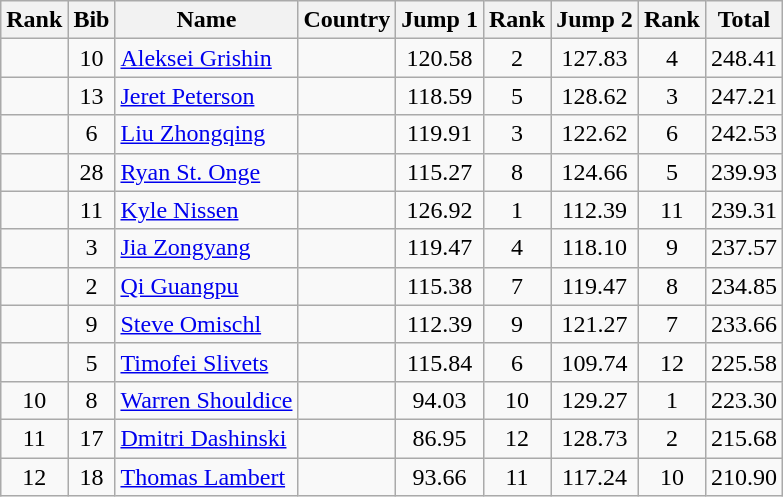<table class="wikitable sortable" style="text-align:center">
<tr>
<th>Rank</th>
<th>Bib</th>
<th>Name</th>
<th>Country</th>
<th>Jump 1</th>
<th>Rank</th>
<th>Jump 2</th>
<th>Rank</th>
<th>Total</th>
</tr>
<tr>
<td></td>
<td>10</td>
<td align=left><a href='#'>Aleksei Grishin</a></td>
<td align=left></td>
<td>120.58</td>
<td>2</td>
<td>127.83</td>
<td>4</td>
<td>248.41</td>
</tr>
<tr>
<td></td>
<td>13</td>
<td align=left><a href='#'>Jeret Peterson</a></td>
<td align=left></td>
<td>118.59</td>
<td>5</td>
<td>128.62</td>
<td>3</td>
<td>247.21</td>
</tr>
<tr>
<td></td>
<td>6</td>
<td align=left><a href='#'>Liu Zhongqing</a></td>
<td align=left></td>
<td>119.91</td>
<td>3</td>
<td>122.62</td>
<td>6</td>
<td>242.53</td>
</tr>
<tr>
<td></td>
<td>28</td>
<td align=left><a href='#'>Ryan St. Onge</a></td>
<td align=left></td>
<td>115.27</td>
<td>8</td>
<td>124.66</td>
<td>5</td>
<td>239.93</td>
</tr>
<tr>
<td></td>
<td>11</td>
<td align=left><a href='#'>Kyle Nissen</a></td>
<td align=left></td>
<td>126.92</td>
<td>1</td>
<td>112.39</td>
<td>11</td>
<td>239.31</td>
</tr>
<tr>
<td></td>
<td>3</td>
<td align=left><a href='#'>Jia Zongyang</a></td>
<td align=left></td>
<td>119.47</td>
<td>4</td>
<td>118.10</td>
<td>9</td>
<td>237.57</td>
</tr>
<tr>
<td></td>
<td>2</td>
<td align=left><a href='#'>Qi Guangpu</a></td>
<td align=left></td>
<td>115.38</td>
<td>7</td>
<td>119.47</td>
<td>8</td>
<td>234.85</td>
</tr>
<tr>
<td></td>
<td>9</td>
<td align=left><a href='#'>Steve Omischl</a></td>
<td align=left></td>
<td>112.39</td>
<td>9</td>
<td>121.27</td>
<td>7</td>
<td>233.66</td>
</tr>
<tr>
<td></td>
<td>5</td>
<td align=left><a href='#'>Timofei Slivets</a></td>
<td align=left></td>
<td>115.84</td>
<td>6</td>
<td>109.74</td>
<td>12</td>
<td>225.58</td>
</tr>
<tr>
<td>10</td>
<td>8</td>
<td align=left><a href='#'>Warren Shouldice</a></td>
<td align=left></td>
<td>94.03</td>
<td>10</td>
<td>129.27</td>
<td>1</td>
<td>223.30</td>
</tr>
<tr>
<td>11</td>
<td>17</td>
<td align=left><a href='#'>Dmitri Dashinski</a></td>
<td align=left></td>
<td>86.95</td>
<td>12</td>
<td>128.73</td>
<td>2</td>
<td>215.68</td>
</tr>
<tr>
<td>12</td>
<td>18</td>
<td align=left><a href='#'>Thomas Lambert</a></td>
<td align=left></td>
<td>93.66</td>
<td>11</td>
<td>117.24</td>
<td>10</td>
<td>210.90</td>
</tr>
</table>
